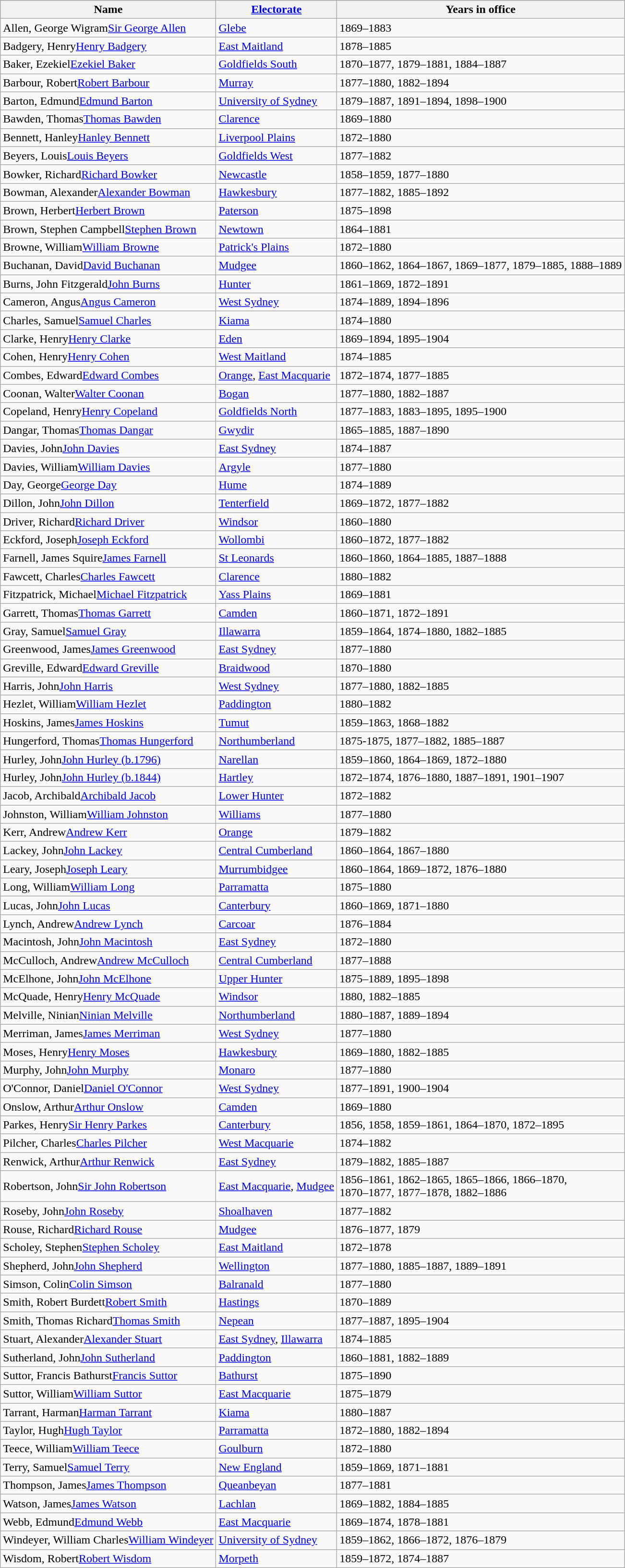<table class="wikitable sortable" style="border:1px solid #aaa; border-collapse:collapse">
<tr bgcolor="#cccccc">
<th><strong>Name</strong></th>
<th><strong><a href='#'>Electorate</a></strong></th>
<th><strong>Years in office</strong></th>
</tr>
<tr>
<td><span>Allen, George Wigram</span><a href='#'>Sir George Allen</a></td>
<td><a href='#'>Glebe</a></td>
<td>1869–1883</td>
</tr>
<tr>
<td><span>Badgery, Henry</span><a href='#'>Henry Badgery</a></td>
<td><a href='#'>East Maitland</a></td>
<td>1878–1885</td>
</tr>
<tr>
<td><span>Baker, Ezekiel</span><a href='#'>Ezekiel Baker</a></td>
<td><a href='#'>Goldfields South</a></td>
<td>1870–1877, 1879–1881, 1884–1887</td>
</tr>
<tr>
<td><span>Barbour, Robert</span><a href='#'>Robert Barbour</a></td>
<td><a href='#'>Murray</a></td>
<td>1877–1880, 1882–1894</td>
</tr>
<tr>
<td><span>Barton, Edmund</span><a href='#'>Edmund Barton</a></td>
<td><a href='#'>University of Sydney</a></td>
<td>1879–1887, 1891–1894, 1898–1900</td>
</tr>
<tr>
<td><span>Bawden, Thomas</span><a href='#'>Thomas Bawden</a></td>
<td><a href='#'>Clarence</a></td>
<td>1869–1880</td>
</tr>
<tr>
<td><span>Bennett, Hanley</span><a href='#'>Hanley Bennett</a></td>
<td><a href='#'>Liverpool Plains</a></td>
<td>1872–1880</td>
</tr>
<tr>
<td><span>Beyers, Louis</span><a href='#'>Louis Beyers</a></td>
<td><a href='#'>Goldfields West</a></td>
<td>1877–1882</td>
</tr>
<tr>
<td><span>Bowker, Richard</span><a href='#'>Richard Bowker</a></td>
<td><a href='#'>Newcastle</a></td>
<td>1858–1859, 1877–1880</td>
</tr>
<tr>
<td><span>Bowman, Alexander</span><a href='#'>Alexander Bowman</a></td>
<td><a href='#'>Hawkesbury</a></td>
<td>1877–1882, 1885–1892</td>
</tr>
<tr>
<td><span>Brown, Herbert</span><a href='#'>Herbert Brown</a></td>
<td><a href='#'>Paterson</a></td>
<td>1875–1898</td>
</tr>
<tr>
<td><span>Brown, Stephen Campbell</span><a href='#'>Stephen Brown</a></td>
<td><a href='#'>Newtown</a></td>
<td>1864–1881</td>
</tr>
<tr>
<td><span>Browne, William</span><a href='#'>William Browne</a></td>
<td><a href='#'>Patrick's Plains</a></td>
<td>1872–1880</td>
</tr>
<tr>
<td><span>Buchanan, David</span><a href='#'>David Buchanan</a></td>
<td><a href='#'>Mudgee</a></td>
<td>1860–1862, 1864–1867, 1869–1877, 1879–1885, 1888–1889</td>
</tr>
<tr>
<td><span>Burns, John Fitzgerald</span><a href='#'>John Burns</a></td>
<td><a href='#'>Hunter</a></td>
<td>1861–1869, 1872–1891</td>
</tr>
<tr>
<td><span>Cameron, Angus</span><a href='#'>Angus Cameron</a></td>
<td><a href='#'>West Sydney</a></td>
<td>1874–1889, 1894–1896</td>
</tr>
<tr>
<td><span>Charles, Samuel</span><a href='#'>Samuel Charles</a></td>
<td><a href='#'>Kiama</a></td>
<td>1874–1880</td>
</tr>
<tr>
<td><span>Clarke, Henry</span><a href='#'>Henry Clarke</a></td>
<td><a href='#'>Eden</a></td>
<td>1869–1894, 1895–1904</td>
</tr>
<tr>
<td><span>Cohen, Henry</span><a href='#'>Henry Cohen</a></td>
<td><a href='#'>West Maitland</a></td>
<td>1874–1885</td>
</tr>
<tr>
<td><span>Combes, Edward</span><a href='#'>Edward Combes</a></td>
<td><a href='#'>Orange</a>, <a href='#'>East Macquarie</a></td>
<td>1872–1874, 1877–1885</td>
</tr>
<tr>
<td><span>Coonan, Walter</span><a href='#'>Walter Coonan</a></td>
<td><a href='#'>Bogan</a></td>
<td>1877–1880, 1882–1887</td>
</tr>
<tr>
<td><span>Copeland, Henry</span><a href='#'>Henry Copeland</a></td>
<td><a href='#'>Goldfields North</a></td>
<td>1877–1883, 1883–1895, 1895–1900</td>
</tr>
<tr>
<td><span>Dangar, Thomas</span><a href='#'>Thomas Dangar</a></td>
<td><a href='#'>Gwydir</a></td>
<td>1865–1885, 1887–1890</td>
</tr>
<tr>
<td><span>Davies, John</span><a href='#'>John Davies</a></td>
<td><a href='#'>East Sydney</a></td>
<td>1874–1887</td>
</tr>
<tr>
<td><span>Davies, William</span><a href='#'>William Davies</a></td>
<td><a href='#'>Argyle</a></td>
<td>1877–1880</td>
</tr>
<tr>
<td><span>Day, George</span><a href='#'>George Day</a></td>
<td><a href='#'>Hume</a></td>
<td>1874–1889</td>
</tr>
<tr>
<td><span>Dillon, John</span><a href='#'>John Dillon</a></td>
<td><a href='#'>Tenterfield</a></td>
<td>1869–1872, 1877–1882</td>
</tr>
<tr>
<td><span>Driver, Richard</span><a href='#'>Richard Driver</a></td>
<td><a href='#'>Windsor</a></td>
<td>1860–1880</td>
</tr>
<tr>
<td><span>Eckford, Joseph</span><a href='#'>Joseph Eckford</a></td>
<td><a href='#'>Wollombi</a></td>
<td>1860–1872, 1877–1882</td>
</tr>
<tr>
<td><span>Farnell, James Squire</span><a href='#'>James Farnell</a></td>
<td><a href='#'>St Leonards</a></td>
<td>1860–1860, 1864–1885, 1887–1888</td>
</tr>
<tr>
<td><span>Fawcett, Charles</span><a href='#'>Charles Fawcett</a></td>
<td><a href='#'>Clarence</a></td>
<td>1880–1882</td>
</tr>
<tr>
<td><span>Fitzpatrick, Michael</span><a href='#'>Michael Fitzpatrick</a></td>
<td><a href='#'>Yass Plains</a></td>
<td>1869–1881</td>
</tr>
<tr>
<td><span>Garrett, Thomas</span><a href='#'>Thomas Garrett</a></td>
<td><a href='#'>Camden</a></td>
<td>1860–1871, 1872–1891</td>
</tr>
<tr>
<td><span>Gray, Samuel</span><a href='#'>Samuel Gray</a></td>
<td><a href='#'>Illawarra</a></td>
<td>1859–1864, 1874–1880, 1882–1885</td>
</tr>
<tr>
<td><span>Greenwood, James</span><a href='#'>James Greenwood</a></td>
<td><a href='#'>East Sydney</a></td>
<td>1877–1880</td>
</tr>
<tr>
<td><span>Greville, Edward</span><a href='#'>Edward Greville</a></td>
<td><a href='#'>Braidwood</a></td>
<td>1870–1880</td>
</tr>
<tr>
<td><span>Harris, John</span><a href='#'>John Harris</a></td>
<td><a href='#'>West Sydney</a></td>
<td>1877–1880, 1882–1885</td>
</tr>
<tr>
<td><span>Hezlet, William</span><a href='#'>William Hezlet</a></td>
<td><a href='#'>Paddington</a></td>
<td>1880–1882</td>
</tr>
<tr>
<td><span>Hoskins, James</span><a href='#'>James Hoskins</a></td>
<td><a href='#'>Tumut</a></td>
<td>1859–1863, 1868–1882</td>
</tr>
<tr>
<td><span>Hungerford, Thomas</span><a href='#'>Thomas Hungerford</a></td>
<td><a href='#'>Northumberland</a></td>
<td>1875-1875, 1877–1882, 1885–1887</td>
</tr>
<tr>
<td><span>Hurley, John</span><a href='#'>John Hurley (b.1796)</a></td>
<td><a href='#'>Narellan</a></td>
<td>1859–1860, 1864–1869, 1872–1880</td>
</tr>
<tr>
<td><span>Hurley, John</span><a href='#'>John Hurley (b.1844)</a></td>
<td><a href='#'>Hartley</a></td>
<td>1872–1874, 1876–1880, 1887–1891, 1901–1907</td>
</tr>
<tr>
<td><span>Jacob, Archibald</span><a href='#'>Archibald Jacob</a></td>
<td><a href='#'>Lower Hunter</a></td>
<td>1872–1882</td>
</tr>
<tr>
<td><span>Johnston, William</span><a href='#'>William Johnston</a></td>
<td><a href='#'>Williams</a></td>
<td>1877–1880</td>
</tr>
<tr>
<td><span>Kerr, Andrew</span><a href='#'>Andrew Kerr</a></td>
<td><a href='#'>Orange</a></td>
<td>1879–1882</td>
</tr>
<tr>
<td><span>Lackey, John</span><a href='#'>John Lackey</a></td>
<td><a href='#'>Central Cumberland</a></td>
<td>1860–1864, 1867–1880</td>
</tr>
<tr>
<td><span>Leary, Joseph</span><a href='#'>Joseph Leary</a></td>
<td><a href='#'>Murrumbidgee</a></td>
<td>1860–1864, 1869–1872, 1876–1880</td>
</tr>
<tr>
<td><span>Long, William</span><a href='#'>William Long</a></td>
<td><a href='#'>Parramatta</a></td>
<td>1875–1880</td>
</tr>
<tr>
<td><span>Lucas, John</span><a href='#'>John Lucas</a></td>
<td><a href='#'>Canterbury</a></td>
<td>1860–1869, 1871–1880</td>
</tr>
<tr>
<td><span>Lynch, Andrew</span><a href='#'>Andrew Lynch</a></td>
<td><a href='#'>Carcoar</a></td>
<td>1876–1884</td>
</tr>
<tr>
<td><span>Macintosh, John</span><a href='#'>John Macintosh</a></td>
<td><a href='#'>East Sydney</a></td>
<td>1872–1880</td>
</tr>
<tr>
<td><span>McCulloch, Andrew</span><a href='#'>Andrew McCulloch</a></td>
<td><a href='#'>Central Cumberland</a></td>
<td>1877–1888</td>
</tr>
<tr>
<td><span>McElhone, John</span><a href='#'>John McElhone</a></td>
<td><a href='#'>Upper Hunter</a></td>
<td>1875–1889, 1895–1898</td>
</tr>
<tr>
<td><span>McQuade, Henry</span><a href='#'>Henry McQuade</a></td>
<td><a href='#'>Windsor</a></td>
<td>1880, 1882–1885</td>
</tr>
<tr>
<td><span>Melville, Ninian</span><a href='#'>Ninian Melville</a></td>
<td><a href='#'>Northumberland</a></td>
<td>1880–1887, 1889–1894</td>
</tr>
<tr>
<td><span>Merriman, James</span><a href='#'>James Merriman</a></td>
<td><a href='#'>West Sydney</a></td>
<td>1877–1880</td>
</tr>
<tr>
<td><span>Moses, Henry</span><a href='#'>Henry Moses</a></td>
<td><a href='#'>Hawkesbury</a></td>
<td>1869–1880, 1882–1885</td>
</tr>
<tr>
<td><span>Murphy, John</span><a href='#'>John Murphy</a></td>
<td><a href='#'>Monaro</a></td>
<td>1877–1880</td>
</tr>
<tr>
<td><span>O'Connor, Daniel</span><a href='#'>Daniel O'Connor</a></td>
<td><a href='#'>West Sydney</a></td>
<td>1877–1891, 1900–1904</td>
</tr>
<tr>
<td><span>Onslow, Arthur</span><a href='#'>Arthur Onslow</a></td>
<td><a href='#'>Camden</a></td>
<td>1869–1880</td>
</tr>
<tr>
<td><span>Parkes, Henry</span><a href='#'>Sir Henry Parkes</a></td>
<td><a href='#'>Canterbury</a></td>
<td>1856, 1858, 1859–1861, 1864–1870, 1872–1895</td>
</tr>
<tr>
<td><span>Pilcher, Charles</span><a href='#'>Charles Pilcher</a></td>
<td><a href='#'>West Macquarie</a></td>
<td>1874–1882</td>
</tr>
<tr>
<td><span>Renwick, Arthur</span><a href='#'>Arthur Renwick</a></td>
<td><a href='#'>East Sydney</a></td>
<td>1879–1882, 1885–1887</td>
</tr>
<tr>
<td><span>Robertson, John</span><a href='#'>Sir John Robertson</a></td>
<td><a href='#'>East Macquarie</a>, <a href='#'>Mudgee</a></td>
<td>1856–1861, 1862–1865, 1865–1866, 1866–1870,<br>1870–1877, 1877–1878, 1882–1886</td>
</tr>
<tr>
<td><span>Roseby, John</span><a href='#'>John Roseby</a></td>
<td><a href='#'>Shoalhaven</a></td>
<td>1877–1882</td>
</tr>
<tr>
<td><span>Rouse, Richard</span><a href='#'>Richard Rouse</a></td>
<td><a href='#'>Mudgee</a></td>
<td>1876–1877, 1879</td>
</tr>
<tr>
<td><span>Scholey, Stephen</span><a href='#'>Stephen Scholey</a></td>
<td><a href='#'>East Maitland</a></td>
<td>1872–1878</td>
</tr>
<tr>
<td><span>Shepherd, John</span><a href='#'>John Shepherd</a></td>
<td><a href='#'>Wellington</a></td>
<td>1877–1880, 1885–1887, 1889–1891</td>
</tr>
<tr>
<td><span>Simson, Colin</span><a href='#'>Colin Simson</a></td>
<td><a href='#'>Balranald</a></td>
<td>1877–1880</td>
</tr>
<tr>
<td><span>Smith, Robert Burdett</span><a href='#'>Robert Smith</a></td>
<td><a href='#'>Hastings</a></td>
<td>1870–1889</td>
</tr>
<tr>
<td><span>Smith, Thomas Richard</span><a href='#'>Thomas Smith</a></td>
<td><a href='#'>Nepean</a></td>
<td>1877–1887, 1895–1904</td>
</tr>
<tr>
<td><span>Stuart, Alexander</span><a href='#'>Alexander Stuart</a></td>
<td><a href='#'>East Sydney</a>, <a href='#'>Illawarra</a></td>
<td>1874–1885</td>
</tr>
<tr>
<td><span>Sutherland, John</span><a href='#'>John Sutherland</a></td>
<td><a href='#'>Paddington</a></td>
<td>1860–1881, 1882–1889</td>
</tr>
<tr>
<td><span>Suttor, Francis Bathurst</span><a href='#'>Francis Suttor</a></td>
<td><a href='#'>Bathurst</a></td>
<td>1875–1890</td>
</tr>
<tr>
<td><span>Suttor, William</span><a href='#'>William Suttor</a></td>
<td><a href='#'>East Macquarie</a></td>
<td>1875–1879</td>
</tr>
<tr>
<td><span>Tarrant, Harman</span><a href='#'>Harman Tarrant</a></td>
<td><a href='#'>Kiama</a></td>
<td>1880–1887</td>
</tr>
<tr>
<td><span>Taylor, Hugh</span><a href='#'>Hugh Taylor</a></td>
<td><a href='#'>Parramatta</a></td>
<td>1872–1880, 1882–1894</td>
</tr>
<tr>
<td><span>Teece, William</span><a href='#'>William Teece</a></td>
<td><a href='#'>Goulburn</a></td>
<td>1872–1880</td>
</tr>
<tr>
<td><span>Terry, Samuel</span><a href='#'>Samuel Terry</a></td>
<td><a href='#'>New England</a></td>
<td>1859–1869, 1871–1881</td>
</tr>
<tr>
<td><span>Thompson, James</span><a href='#'>James Thompson</a></td>
<td><a href='#'>Queanbeyan</a></td>
<td>1877–1881</td>
</tr>
<tr>
<td><span>Watson, James</span><a href='#'>James Watson</a></td>
<td><a href='#'>Lachlan</a></td>
<td>1869–1882, 1884–1885</td>
</tr>
<tr>
<td><span>Webb, Edmund</span><a href='#'>Edmund Webb</a></td>
<td><a href='#'>East Macquarie</a></td>
<td>1869–1874, 1878–1881</td>
</tr>
<tr>
<td><span>Windeyer, William Charles</span><a href='#'>William Windeyer</a></td>
<td><a href='#'>University of Sydney</a></td>
<td>1859–1862, 1866–1872, 1876–1879</td>
</tr>
<tr>
<td><span>Wisdom, Robert</span><a href='#'>Robert Wisdom</a></td>
<td><a href='#'>Morpeth</a></td>
<td>1859–1872, 1874–1887</td>
</tr>
</table>
